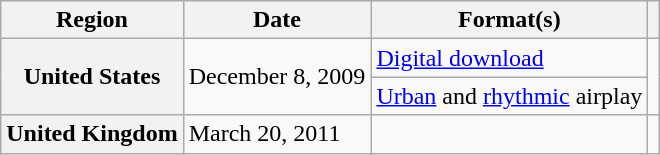<table class="wikitable plainrowheaders">
<tr>
<th scope="col">Region</th>
<th scope="col">Date</th>
<th scope="col">Format(s)</th>
<th scope="col"></th>
</tr>
<tr>
<th scope="row" rowspan="2">United States</th>
<td rowspan="2">December 8, 2009</td>
<td><a href='#'>Digital download</a></td>
<td rowspan="2"></td>
</tr>
<tr>
<td><a href='#'>Urban</a> and <a href='#'>rhythmic</a> airplay</td>
</tr>
<tr>
<th scope="row">United Kingdom</th>
<td>March 20, 2011</td>
<td></td>
<td></td>
</tr>
</table>
